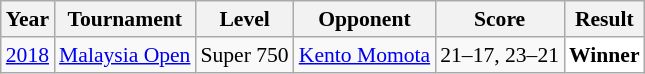<table class="sortable wikitable" style="font-size: 90%">
<tr>
<th>Year</th>
<th>Tournament</th>
<th>Level</th>
<th>Opponent</th>
<th>Score</th>
<th>Result</th>
</tr>
<tr>
<td align="center"><a href='#'>2018</a></td>
<td align="left"><a href='#'>Malaysia Open</a></td>
<td align="left">Super 750</td>
<td align="left"> <a href='#'>Kento Momota</a></td>
<td align="left">21–17, 23–21</td>
<td style="text-align:left; background:white"> <strong>Winner</strong></td>
</tr>
</table>
